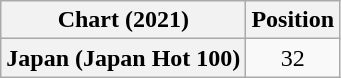<table class="wikitable plainrowheaders" style="text-align:center">
<tr>
<th scope="col">Chart (2021)</th>
<th scope="col">Position</th>
</tr>
<tr>
<th scope="row">Japan (Japan Hot 100)</th>
<td>32</td>
</tr>
</table>
